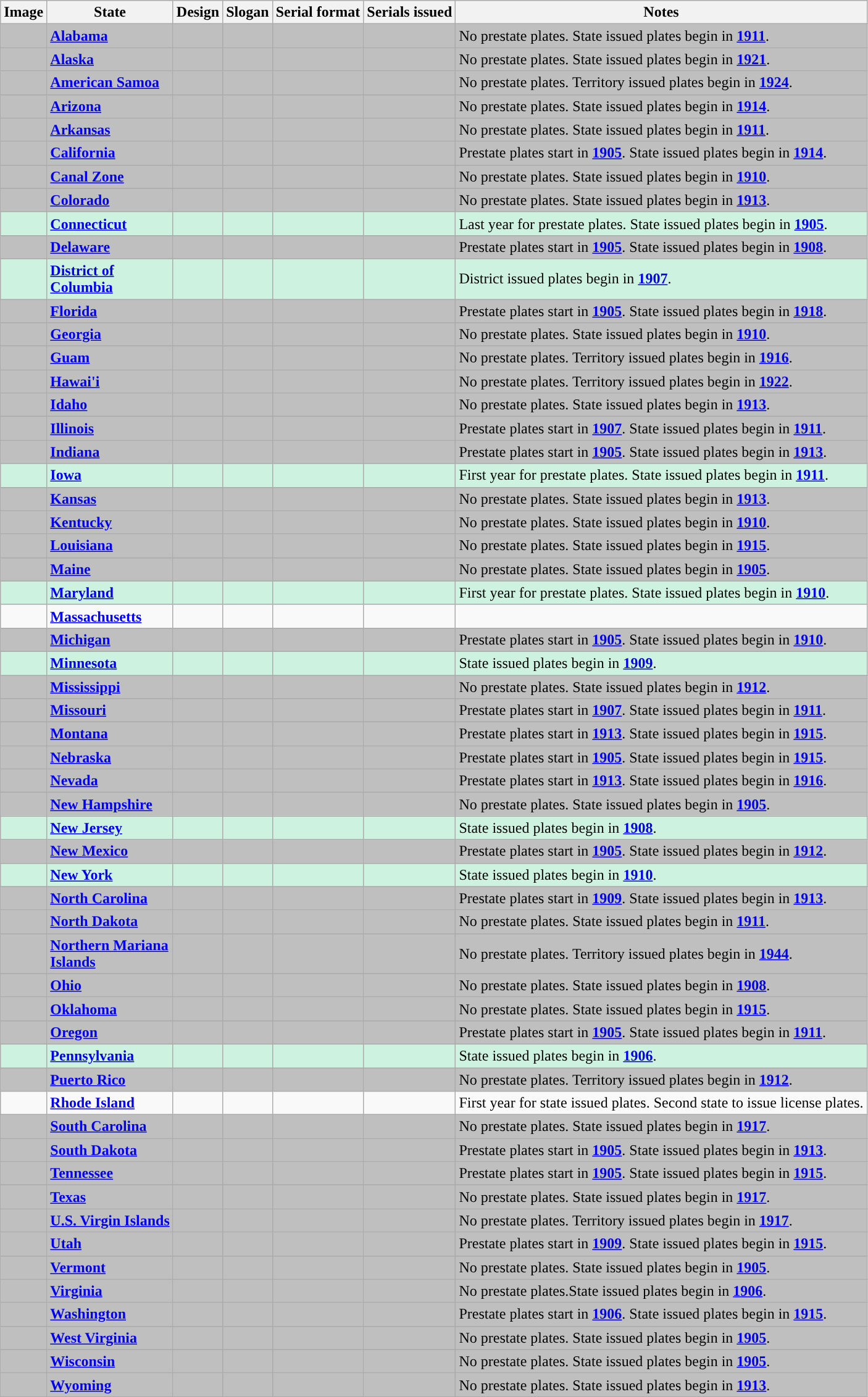<table class="wikitable">
<tr>
<th>Image</th>
<th>State</th>
<th>Design</th>
<th>Slogan</th>
<th>Serial format</th>
<th>Serials issued</th>
<th>Notes</th>
</tr>
<tr style="background:#BFBFBF";>
<td></td>
<td><strong><a href='#'>Alabama</a></strong></td>
<td></td>
<td></td>
<td></td>
<td></td>
<td>No prestate plates. State issued plates begin in <a href='#'><strong>1911</strong></a>.</td>
</tr>
<tr style="background:#BFBFBF";>
<td></td>
<td><strong><a href='#'>Alaska</a></strong></td>
<td></td>
<td></td>
<td></td>
<td></td>
<td>No prestate plates. State issued plates begin in <a href='#'><strong>1921</strong></a>.</td>
</tr>
<tr style="background:#BFBFBF";>
<td></td>
<td><strong><a href='#'>American Samoa</a></strong></td>
<td></td>
<td></td>
<td></td>
<td></td>
<td>No prestate plates. Territory issued plates begin in <a href='#'><strong>1924</strong></a>.</td>
</tr>
<tr style="background:#BFBFBF";>
<td></td>
<td><strong><a href='#'>Arizona</a></strong></td>
<td></td>
<td></td>
<td></td>
<td></td>
<td>No prestate plates. State issued plates begin in <a href='#'><strong>1914</strong></a>.</td>
</tr>
<tr style="background:#BFBFBF";>
<td></td>
<td><strong><a href='#'>Arkansas</a></strong></td>
<td></td>
<td></td>
<td></td>
<td></td>
<td>No prestate plates. State issued plates begin in <a href='#'><strong>1911</strong></a>.</td>
</tr>
<tr style="background:#BFBFBF";>
<td></td>
<td><strong><a href='#'>California</a></strong></td>
<td></td>
<td></td>
<td></td>
<td></td>
<td>Prestate plates start in <a href='#'><strong>1905</strong></a>. State issued plates begin in <a href='#'><strong>1914</strong></a>.</td>
</tr>
<tr style="background:#BFBFBF";>
<td></td>
<td><strong><a href='#'>Canal Zone</a></strong></td>
<td></td>
<td></td>
<td></td>
<td></td>
<td>No prestate plates. State issued plates begin in <a href='#'><strong>1910</strong></a>.</td>
</tr>
<tr style="background:#BFBFBF";>
<td></td>
<td><strong><a href='#'>Colorado</a></strong></td>
<td></td>
<td></td>
<td></td>
<td></td>
<td>No prestate plates. State issued plates begin in <a href='#'><strong>1913</strong></a>.</td>
</tr>
<tr style="background:#CEF2E0";>
<td></td>
<td><strong><a href='#'>Connecticut</a></strong></td>
<td></td>
<td></td>
<td></td>
<td></td>
<td>Last year for prestate plates. State issued plates begin in <a href='#'><strong>1905</strong></a>.</td>
</tr>
<tr style="background:#BFBFBF";>
<td></td>
<td><strong><a href='#'>Delaware</a></strong></td>
<td></td>
<td></td>
<td></td>
<td></td>
<td>Prestate plates start in <a href='#'><strong>1905</strong></a>. State issued plates begin in <a href='#'><strong>1908</strong></a>.</td>
</tr>
<tr style="background:#CEF2E0";>
<td></td>
<td><strong><a href='#'>District of<br>Columbia</a></strong></td>
<td></td>
<td></td>
<td></td>
<td></td>
<td>District issued  plates begin in <a href='#'><strong>1907</strong></a>.</td>
</tr>
<tr style="background:#BFBFBF";>
<td></td>
<td><strong><a href='#'>Florida</a></strong></td>
<td></td>
<td></td>
<td></td>
<td></td>
<td>Prestate plates start in <a href='#'><strong>1905</strong></a>. State issued plates begin in <a href='#'><strong>1918</strong></a>.</td>
</tr>
<tr style="background:#BFBFBF";>
<td></td>
<td><strong><a href='#'>Georgia</a></strong></td>
<td></td>
<td></td>
<td></td>
<td></td>
<td>No prestate plates. State issued plates begin in <a href='#'><strong>1910</strong></a>.</td>
</tr>
<tr style="background:#BFBFBF";>
<td></td>
<td><strong><a href='#'>Guam</a></strong></td>
<td></td>
<td></td>
<td></td>
<td></td>
<td>No prestate plates. Territory issued plates begin in <a href='#'><strong>1916</strong></a>.</td>
</tr>
<tr style="background:#BFBFBF";>
<td></td>
<td><strong><a href='#'>Hawai'i</a></strong></td>
<td></td>
<td></td>
<td></td>
<td></td>
<td>No prestate plates. Territory issued plates begin in <a href='#'><strong>1922</strong></a>.</td>
</tr>
<tr style="background:#BFBFBF";>
<td></td>
<td><strong><a href='#'>Idaho</a></strong></td>
<td></td>
<td></td>
<td></td>
<td></td>
<td>No prestate plates. State issued plates begin in <a href='#'><strong>1913</strong></a>.</td>
</tr>
<tr style="background:#BFBFBF";>
<td></td>
<td><strong><a href='#'>Illinois</a></strong></td>
<td></td>
<td></td>
<td></td>
<td></td>
<td>Prestate plates start in <a href='#'><strong>1907</strong></a>. State issued plates begin in <a href='#'><strong>1911</strong></a>.</td>
</tr>
<tr style="background:#BFBFBF";>
<td></td>
<td><strong><a href='#'>Indiana</a></strong></td>
<td></td>
<td></td>
<td></td>
<td></td>
<td>Prestate plates start in <a href='#'><strong>1905</strong></a>. State issued plates begin in <a href='#'><strong>1913</strong></a>.</td>
</tr>
<tr style="background:#CEF2E0;">
<td></td>
<td><strong><a href='#'>Iowa</a></strong></td>
<td></td>
<td></td>
<td></td>
<td></td>
<td>First year for prestate plates. State issued plates begin in <a href='#'><strong>1911</strong></a>.</td>
</tr>
<tr style="background:#BFBFBF";>
<td></td>
<td><strong><a href='#'>Kansas</a></strong></td>
<td></td>
<td></td>
<td></td>
<td></td>
<td>No prestate plates. State issued plates begin in <a href='#'><strong>1913</strong></a>.</td>
</tr>
<tr style="background:#BFBFBF";>
<td></td>
<td><strong><a href='#'>Kentucky</a></strong></td>
<td></td>
<td></td>
<td></td>
<td></td>
<td>No prestate plates. State issued plates begin in <a href='#'><strong>1910</strong></a>.</td>
</tr>
<tr style="background:#BFBFBF";>
<td></td>
<td><strong><a href='#'>Louisiana</a></strong></td>
<td></td>
<td></td>
<td></td>
<td></td>
<td>No prestate plates.  State issued plates begin in <a href='#'><strong>1915</strong></a>.</td>
</tr>
<tr style="background:#BFBFBF";>
<td></td>
<td><strong><a href='#'>Maine</a></strong></td>
<td></td>
<td></td>
<td></td>
<td></td>
<td>No prestate plates. State issued plates begin in <a href='#'><strong>1905</strong></a>.</td>
</tr>
<tr style="background:#CEF2E0;">
<td></td>
<td><strong><a href='#'>Maryland</a></strong></td>
<td></td>
<td></td>
<td></td>
<td></td>
<td>First year for prestate plates. State issued plates begin in <a href='#'><strong>1910</strong></a>.</td>
</tr>
<tr>
<td></td>
<td><strong><a href='#'>Massachusetts</a></strong></td>
<td></td>
<td></td>
<td></td>
<td></td>
<td></td>
</tr>
<tr style="background:#BFBFBF";>
<td></td>
<td><strong><a href='#'>Michigan</a></strong></td>
<td></td>
<td></td>
<td></td>
<td></td>
<td>Prestate plates start in <a href='#'><strong>1905</strong></a>. State issued plates begin in <a href='#'><strong>1910</strong></a>.</td>
</tr>
<tr style="background:#CEF2E0;">
<td></td>
<td><strong><a href='#'>Minnesota</a></strong></td>
<td></td>
<td></td>
<td></td>
<td></td>
<td>State issued plates begin in <a href='#'><strong>1909</strong></a>.</td>
</tr>
<tr style="background:#BFBFBF";>
<td></td>
<td><strong><a href='#'>Mississippi</a></strong></td>
<td></td>
<td></td>
<td></td>
<td></td>
<td>No prestate plates. State issued plates begin in <a href='#'><strong>1912</strong></a>.</td>
</tr>
<tr style="background:#BFBFBF";>
<td></td>
<td><strong><a href='#'>Missouri</a></strong></td>
<td></td>
<td></td>
<td></td>
<td></td>
<td>Prestate plates start in <a href='#'><strong>1907</strong></a>. State issued plates begin in <a href='#'><strong>1911</strong></a>.</td>
</tr>
<tr style="background:#BFBFBF";>
<td></td>
<td><strong><a href='#'>Montana</a></strong></td>
<td></td>
<td></td>
<td></td>
<td></td>
<td>Prestate plates start in <a href='#'><strong>1913</strong></a>. State issued plates begin in <a href='#'><strong>1915</strong></a>.</td>
</tr>
<tr style="background:#BFBFBF";>
<td></td>
<td><strong><a href='#'>Nebraska</a></strong></td>
<td></td>
<td></td>
<td></td>
<td></td>
<td>Prestate plates start in <a href='#'><strong>1905</strong></a>. State issued plates begin in <a href='#'><strong>1915</strong></a>.</td>
</tr>
<tr style="background:#BFBFBF";>
<td></td>
<td><strong><a href='#'>Nevada</a></strong></td>
<td></td>
<td></td>
<td></td>
<td></td>
<td>Prestate plates start in <a href='#'><strong>1913</strong></a>. State issued plates begin in <a href='#'><strong>1916</strong></a>.</td>
</tr>
<tr style="background:#BFBFBF";>
<td></td>
<td><strong><a href='#'>New Hampshire</a></strong></td>
<td></td>
<td></td>
<td></td>
<td></td>
<td>No prestate plates. State issued plates begin in <a href='#'><strong>1905</strong></a>.</td>
</tr>
<tr style="background:#CEF2E0";>
<td></td>
<td><strong><a href='#'>New Jersey</a></strong></td>
<td></td>
<td></td>
<td></td>
<td></td>
<td>State issued plates begin in <a href='#'><strong>1908</strong></a>.</td>
</tr>
<tr style="background:#BFBFBF";>
<td></td>
<td><strong><a href='#'>New Mexico</a></strong></td>
<td></td>
<td></td>
<td></td>
<td></td>
<td>Prestate plates start in <a href='#'><strong>1905</strong></a>. State issued plates begin in <a href='#'><strong>1912</strong></a>.</td>
</tr>
<tr style="background:#CEF2E0";>
<td></td>
<td><strong><a href='#'>New York</a></strong></td>
<td></td>
<td></td>
<td></td>
<td></td>
<td>State issued plates begin in <a href='#'><strong>1910</strong></a>.</td>
</tr>
<tr style="background:#BFBFBF";>
<td></td>
<td><strong><a href='#'>North Carolina</a></strong></td>
<td></td>
<td></td>
<td></td>
<td></td>
<td>Prestate plates start in <a href='#'><strong>1909</strong></a>. State issued plates begin in <a href='#'><strong>1913</strong></a>.</td>
</tr>
<tr style="background:#BFBFBF";>
<td></td>
<td><strong><a href='#'>North Dakota</a></strong></td>
<td></td>
<td></td>
<td></td>
<td></td>
<td>No prestate plates. State issued plates begin in <a href='#'><strong>1911</strong></a>.</td>
</tr>
<tr style="background:#BFBFBF";>
<td></td>
<td><strong><a href='#'>Northern Mariana<br> Islands</a></strong></td>
<td></td>
<td></td>
<td></td>
<td></td>
<td>No prestate plates. Territory issued plates begin in <a href='#'><strong>1944</strong></a>.</td>
</tr>
<tr style="background:#BFBFBF";>
<td></td>
<td><strong><a href='#'>Ohio</a></strong></td>
<td></td>
<td></td>
<td></td>
<td></td>
<td>No prestate plates. State issued plates begin in <a href='#'><strong>1908</strong></a>.</td>
</tr>
<tr style="background:#BFBFBF";>
<td></td>
<td><strong><a href='#'>Oklahoma</a></strong></td>
<td></td>
<td></td>
<td></td>
<td></td>
<td>No prestate plates. State issued plates begin in <a href='#'><strong>1915</strong></a>.</td>
</tr>
<tr style="background:#BFBFBF";>
<td></td>
<td><strong><a href='#'>Oregon</a></strong></td>
<td></td>
<td></td>
<td></td>
<td></td>
<td>Prestate plates start in <a href='#'><strong>1905</strong></a>. State issued plates begin in <a href='#'><strong>1911</strong></a>.</td>
</tr>
<tr style="background:#CEF2E0";>
<td></td>
<td><strong><a href='#'>Pennsylvania</a></strong></td>
<td></td>
<td></td>
<td></td>
<td></td>
<td>State issued plates begin in <a href='#'><strong>1906</strong></a>.</td>
</tr>
<tr style="background:#BFBFBF";>
<td></td>
<td><strong><a href='#'>Puerto Rico</a></strong></td>
<td></td>
<td></td>
<td></td>
<td></td>
<td>No prestate plates. Territory issued plates begin in <a href='#'><strong>1912</strong></a>.</td>
</tr>
<tr>
<td></td>
<td><strong><a href='#'>Rhode Island</a></strong></td>
<td></td>
<td></td>
<td></td>
<td></td>
<td>First year for state issued plates. Second state to issue license plates.</td>
</tr>
<tr style="background:#BFBFBF";>
<td></td>
<td><strong><a href='#'>South Carolina</a></strong></td>
<td></td>
<td></td>
<td></td>
<td></td>
<td>No prestate plates. State issued plates begin in <a href='#'><strong>1917</strong></a>.</td>
</tr>
<tr style="background:#BFBFBF";>
<td></td>
<td><strong><a href='#'>South Dakota</a></strong></td>
<td></td>
<td></td>
<td></td>
<td></td>
<td>Prestate plates start in <a href='#'><strong>1905</strong></a>. State issued plates begin in <a href='#'><strong>1913</strong></a>.</td>
</tr>
<tr style="background:#BFBFBF";>
<td></td>
<td><strong><a href='#'>Tennessee</a></strong></td>
<td></td>
<td></td>
<td></td>
<td></td>
<td>Prestate plates start in <a href='#'><strong>1905</strong></a>. State issued plates begin in <a href='#'><strong>1915</strong></a>.</td>
</tr>
<tr style="background:#BFBFBF";>
<td></td>
<td><strong><a href='#'>Texas</a></strong></td>
<td></td>
<td></td>
<td></td>
<td></td>
<td>No prestate plates. State issued plates begin in <a href='#'><strong>1917</strong></a>.</td>
</tr>
<tr style="background:#BFBFBF">
<td></td>
<td><strong><a href='#'>U.S. Virgin Islands</a></strong></td>
<td></td>
<td></td>
<td></td>
<td></td>
<td>No prestate plates. Territory issued plates begin in <a href='#'><strong>1917</strong></a>.</td>
</tr>
<tr style="background:#BFBFBF";>
<td></td>
<td><strong><a href='#'>Utah</a></strong></td>
<td></td>
<td></td>
<td></td>
<td></td>
<td>Prestate plates start in <a href='#'><strong>1909</strong></a>. State issued plates begin in <a href='#'><strong>1915</strong></a>.</td>
</tr>
<tr style="background:#BFBFBF";>
<td></td>
<td><strong><a href='#'>Vermont</a></strong></td>
<td></td>
<td></td>
<td></td>
<td></td>
<td>No prestate plates. State issued plates begin in <a href='#'><strong>1905</strong></a>.</td>
</tr>
<tr style="background:#BFBFBF";>
<td></td>
<td><strong><a href='#'>Virginia</a></strong></td>
<td></td>
<td></td>
<td></td>
<td></td>
<td>No prestate plates.State issued plates begin in <a href='#'><strong>1906</strong></a>.</td>
</tr>
<tr style="background:#BFBFBF";>
<td></td>
<td><strong><a href='#'>Washington</a></strong></td>
<td></td>
<td></td>
<td></td>
<td></td>
<td>Prestate plates start in <a href='#'><strong>1906</strong></a>. State issued plates begin in <a href='#'><strong>1915</strong></a>.</td>
</tr>
<tr style="background:#BFBFBF";>
<td></td>
<td><strong><a href='#'>West Virginia</a></strong></td>
<td></td>
<td></td>
<td></td>
<td></td>
<td>No prestate plates. State issued plates begin in <a href='#'><strong>1905</strong></a>.</td>
</tr>
<tr style="background:#BFBFBF";>
<td></td>
<td><strong><a href='#'>Wisconsin</a></strong></td>
<td></td>
<td></td>
<td></td>
<td></td>
<td>No prestate plates. State issued plates begin in <a href='#'><strong>1905</strong></a>.</td>
</tr>
<tr style="background:#BFBFBF";>
<td></td>
<td><strong><a href='#'>Wyoming</a></strong></td>
<td></td>
<td></td>
<td></td>
<td></td>
<td>No prestate plates. State issued plates begin in <a href='#'><strong>1913</strong></a>.</td>
</tr>
</table>
